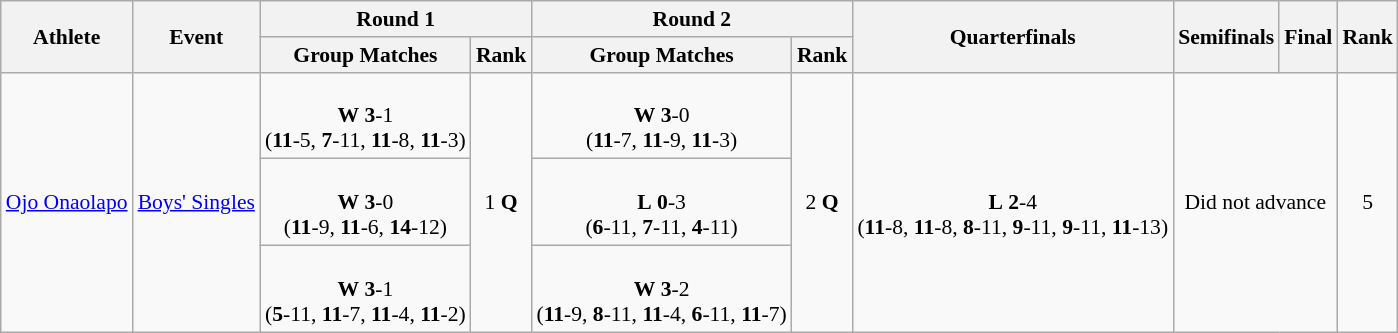<table class="wikitable" border="1" style="font-size:90%">
<tr>
<th rowspan=2>Athlete</th>
<th rowspan=2>Event</th>
<th colspan=2>Round 1</th>
<th colspan=2>Round 2</th>
<th rowspan=2>Quarterfinals</th>
<th rowspan=2>Semifinals</th>
<th rowspan=2>Final</th>
<th rowspan=2>Rank</th>
</tr>
<tr>
<th>Group Matches</th>
<th>Rank</th>
<th>Group Matches</th>
<th>Rank</th>
</tr>
<tr>
<td rowspan=3><a href='#'>Ojo Onaolapo</a></td>
<td rowspan=3><a href='#'>Boys' Singles</a></td>
<td align=center> <br> <strong>W</strong> <strong>3</strong>-1 <br> (<strong>11</strong>-5, <strong>7</strong>-11, <strong>11</strong>-8, <strong>11</strong>-3)</td>
<td rowspan=3 align=center>1 <strong>Q</strong></td>
<td align=center> <br> <strong>W</strong> <strong>3</strong>-0 <br> (<strong>11</strong>-7, <strong>11</strong>-9, <strong>11</strong>-3)</td>
<td rowspan=3 align=center>2 <strong>Q</strong></td>
<td align=center rowspan=3> <br> <strong>L</strong> <strong>2</strong>-4 <br> (<strong>11</strong>-8, <strong>11</strong>-8, <strong>8</strong>-11, <strong>9</strong>-11, <strong>9</strong>-11, <strong>11</strong>-13)</td>
<td rowspan=3 colspan=2 align=center>Did not advance</td>
<td rowspan=3 align=center>5</td>
</tr>
<tr>
<td align=center> <br> <strong>W</strong> <strong>3</strong>-0 <br> (<strong>11</strong>-9, <strong>11</strong>-6, <strong>14</strong>-12)</td>
<td align=center> <br> <strong>L</strong> <strong>0</strong>-3 <br> (<strong>6</strong>-11, <strong>7</strong>-11, <strong>4</strong>-11)</td>
</tr>
<tr>
<td align=center> <br> <strong>W</strong> <strong>3</strong>-1 <br> (<strong>5</strong>-11, <strong>11</strong>-7, <strong>11</strong>-4, <strong>11</strong>-2)</td>
<td align=center> <br> <strong>W</strong> <strong>3</strong>-2 <br> (<strong>11</strong>-9, <strong>8</strong>-11, <strong>11</strong>-4, <strong>6</strong>-11, <strong>11</strong>-7)</td>
</tr>
</table>
